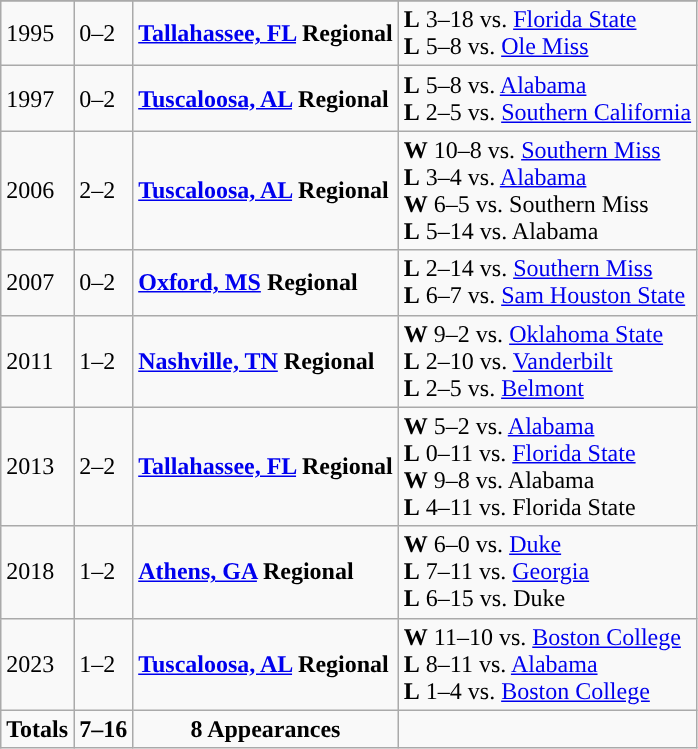<table class="wikitable" style="text-align:center;">
<tr>
</tr>
<tr style="text-align:left;">
<td>1995</td>
<td>0–2</td>
<td><strong><a href='#'>Tallahassee, FL</a> Regional</strong></td>
<td><strong>L</strong> 3–18 vs. <a href='#'>Florida State</a><br><strong>L</strong> 5–8 vs. <a href='#'>Ole Miss</a></td>
</tr>
<tr style="text-align:left;">
<td>1997</td>
<td>0–2</td>
<td><strong><a href='#'>Tuscaloosa, AL</a> Regional</strong></td>
<td><strong>L</strong> 5–8 vs. <a href='#'>Alabama</a><br><strong>L</strong> 2–5 vs. <a href='#'>Southern California</a></td>
</tr>
<tr style="text-align:left;">
<td>2006</td>
<td>2–2</td>
<td><strong><a href='#'>Tuscaloosa, AL</a> Regional</strong></td>
<td><strong>W</strong> 10–8 vs. <a href='#'>Southern Miss</a><br><strong>L</strong> 3–4 vs. <a href='#'>Alabama</a><br><strong>W</strong> 6–5 vs. Southern Miss<br><strong>L</strong> 5–14 vs. Alabama</td>
</tr>
<tr style="text-align:left;">
<td>2007</td>
<td>0–2</td>
<td><strong><a href='#'>Oxford, MS</a> Regional</strong></td>
<td><strong>L</strong> 2–14 vs. <a href='#'>Southern Miss</a><br><strong>L</strong> 6–7 vs. <a href='#'>Sam Houston State</a></td>
</tr>
<tr style="text-align:left;">
<td>2011</td>
<td>1–2</td>
<td><strong><a href='#'>Nashville, TN</a> Regional</strong></td>
<td><strong>W</strong> 9–2 vs. <a href='#'>Oklahoma State</a><br><strong>L</strong> 2–10 vs. <a href='#'>Vanderbilt</a><br><strong>L</strong> 2–5 vs. <a href='#'>Belmont</a></td>
</tr>
<tr style="text-align:left;">
<td>2013</td>
<td>2–2</td>
<td><strong><a href='#'>Tallahassee, FL</a> Regional</strong></td>
<td><strong>W</strong> 5–2 vs. <a href='#'>Alabama</a><br><strong>L</strong> 0–11 vs. <a href='#'>Florida State</a><br><strong>W</strong> 9–8 vs. Alabama<br><strong>L</strong> 4–11 vs. Florida State</td>
</tr>
<tr style="text-align:left;">
<td>2018</td>
<td>1–2</td>
<td><strong><a href='#'>Athens, GA</a> Regional</strong></td>
<td><strong>W</strong> 6–0 vs. <a href='#'>Duke</a><br><strong>L</strong> 7–11 vs. <a href='#'>Georgia</a><br><strong>L</strong> 6–15 vs. Duke</td>
</tr>
<tr style="text-align:left;">
<td>2023</td>
<td>1–2</td>
<td><strong><a href='#'>Tuscaloosa, AL</a> Regional</strong></td>
<td><strong>W</strong> 11–10 vs. <a href='#'>Boston College</a><br><strong>L</strong> 8–11 vs. <a href='#'>Alabama</a><br><strong>L</strong> 1–4 vs. <a href='#'>Boston College</a></td>
</tr>
<tr class="unsortable" style="text-align:center; ">
<td><strong>Totals</strong></td>
<td><strong>7–16</strong></td>
<td><strong>8 Appearances</strong></td>
<td></td>
</tr>
</table>
